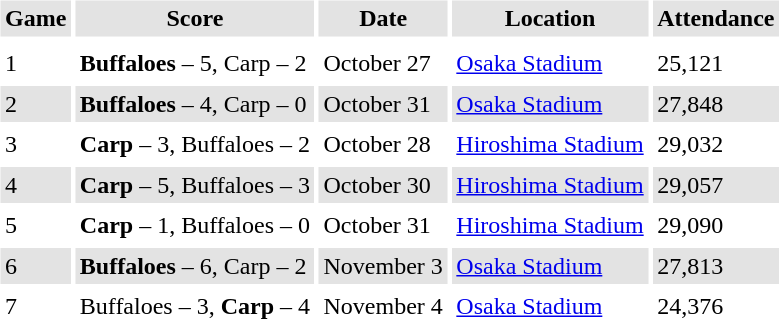<table border="0" cellspacing="3" cellpadding="3">
<tr style="background: #e3e3e3;">
<th>Game</th>
<th>Score</th>
<th>Date</th>
<th>Location</th>
<th>Attendance</th>
</tr>
<tr style="background: #e3e3e3;">
</tr>
<tr>
<td>1</td>
<td><strong>Buffaloes</strong> – 5, Carp – 2</td>
<td>October 27</td>
<td><a href='#'>Osaka Stadium</a></td>
<td>25,121</td>
</tr>
<tr style="background: #e3e3e3;">
<td>2</td>
<td><strong>Buffaloes</strong> – 4, Carp – 0</td>
<td>October 31</td>
<td><a href='#'>Osaka Stadium</a></td>
<td>27,848</td>
</tr>
<tr>
<td>3</td>
<td><strong>Carp</strong> – 3, Buffaloes – 2</td>
<td>October 28</td>
<td><a href='#'>Hiroshima Stadium</a></td>
<td>29,032</td>
</tr>
<tr style="background: #e3e3e3;">
<td>4</td>
<td><strong>Carp</strong> – 5, Buffaloes – 3</td>
<td>October 30</td>
<td><a href='#'>Hiroshima Stadium</a></td>
<td>29,057</td>
</tr>
<tr>
<td>5</td>
<td><strong>Carp</strong> – 1, Buffaloes – 0</td>
<td>October 31</td>
<td><a href='#'>Hiroshima Stadium</a></td>
<td>29,090</td>
</tr>
<tr style="background: #e3e3e3;">
<td>6</td>
<td><strong>Buffaloes</strong> – 6, Carp – 2</td>
<td>November 3</td>
<td><a href='#'>Osaka Stadium</a></td>
<td>27,813</td>
</tr>
<tr>
<td>7</td>
<td>Buffaloes – 3, <strong>Carp</strong> – 4</td>
<td>November 4</td>
<td><a href='#'>Osaka Stadium</a></td>
<td>24,376</td>
</tr>
</table>
